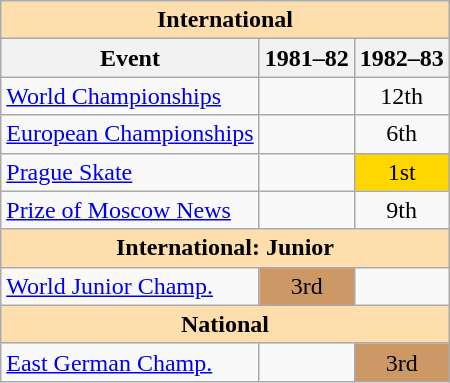<table class="wikitable" style="text-align:center">
<tr>
<th style="background-color: #ffdead; " colspan=3 align=center>International</th>
</tr>
<tr>
<th>Event</th>
<th>1981–82</th>
<th>1982–83</th>
</tr>
<tr>
<td align=left><a href='#'>World Championships</a></td>
<td></td>
<td>12th</td>
</tr>
<tr>
<td align=left><a href='#'>European Championships</a></td>
<td></td>
<td>6th</td>
</tr>
<tr>
<td align=left><a href='#'>Prague Skate</a></td>
<td></td>
<td bgcolor=gold>1st</td>
</tr>
<tr>
<td align=left><a href='#'>Prize of Moscow News</a></td>
<td></td>
<td>9th</td>
</tr>
<tr>
<th style="background-color: #ffdead; " colspan=3 align=center>International: Junior</th>
</tr>
<tr>
<td align=left><a href='#'>World Junior Champ.</a></td>
<td bgcolor=cc9966>3rd</td>
<td></td>
</tr>
<tr>
<th style="background-color: #ffdead; " colspan=3 align=center>National</th>
</tr>
<tr>
<td align=left><a href='#'>East German Champ.</a></td>
<td></td>
<td bgcolor=cc9966>3rd</td>
</tr>
</table>
